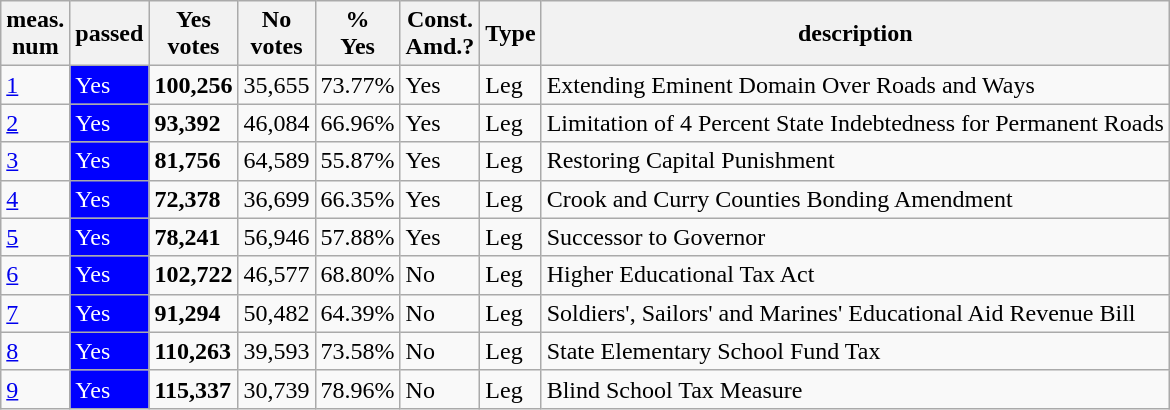<table class="wikitable sortable">
<tr>
<th>meas.<br>num</th>
<th>passed</th>
<th>Yes<br>votes</th>
<th>No<br>votes</th>
<th>%<br>Yes</th>
<th>Const.<br>Amd.?</th>
<th>Type</th>
<th>description</th>
</tr>
<tr>
<td><a href='#'>1</a></td>
<td style="background:blue;color:white">Yes</td>
<td><strong>100,256</strong></td>
<td>35,655</td>
<td>73.77%</td>
<td>Yes</td>
<td>Leg</td>
<td>Extending Eminent Domain Over Roads and Ways</td>
</tr>
<tr>
<td><a href='#'>2</a></td>
<td style="background:blue;color:white">Yes</td>
<td><strong>93,392</strong></td>
<td>46,084</td>
<td>66.96%</td>
<td>Yes</td>
<td>Leg</td>
<td>Limitation of 4 Percent State Indebtedness for Permanent Roads</td>
</tr>
<tr>
<td><a href='#'>3</a></td>
<td style="background:blue;color:white">Yes</td>
<td><strong>81,756</strong></td>
<td>64,589</td>
<td>55.87%</td>
<td>Yes</td>
<td>Leg</td>
<td>Restoring Capital Punishment</td>
</tr>
<tr>
<td><a href='#'>4</a></td>
<td style="background:blue;color:white">Yes</td>
<td><strong>72,378</strong></td>
<td>36,699</td>
<td>66.35%</td>
<td>Yes</td>
<td>Leg</td>
<td>Crook and Curry Counties Bonding Amendment</td>
</tr>
<tr>
<td><a href='#'>5</a></td>
<td style="background:blue;color:white">Yes</td>
<td><strong>78,241</strong></td>
<td>56,946</td>
<td>57.88%</td>
<td>Yes</td>
<td>Leg</td>
<td>Successor to Governor</td>
</tr>
<tr>
<td><a href='#'>6</a></td>
<td style="background:blue;color:white">Yes</td>
<td><strong>102,722</strong></td>
<td>46,577</td>
<td>68.80%</td>
<td>No</td>
<td>Leg</td>
<td>Higher Educational Tax Act</td>
</tr>
<tr>
<td><a href='#'>7</a></td>
<td style="background:blue;color:white">Yes</td>
<td><strong>91,294</strong></td>
<td>50,482</td>
<td>64.39%</td>
<td>No</td>
<td>Leg</td>
<td>Soldiers', Sailors' and Marines' Educational Aid Revenue Bill</td>
</tr>
<tr>
<td><a href='#'>8</a></td>
<td style="background:blue;color:white">Yes</td>
<td><strong>110,263</strong></td>
<td>39,593</td>
<td>73.58%</td>
<td>No</td>
<td>Leg</td>
<td>State Elementary School Fund Tax</td>
</tr>
<tr>
<td><a href='#'>9</a></td>
<td style="background:blue;color:white">Yes</td>
<td><strong>115,337</strong></td>
<td>30,739</td>
<td>78.96%</td>
<td>No</td>
<td>Leg</td>
<td>Blind School Tax Measure</td>
</tr>
</table>
